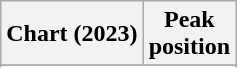<table class="wikitable sortable plainrowheaders" style="text-align:center;">
<tr>
<th scope="col">Chart (2023)</th>
<th scope="col">Peak<br>position</th>
</tr>
<tr>
</tr>
<tr>
</tr>
<tr>
</tr>
<tr>
</tr>
<tr>
</tr>
</table>
